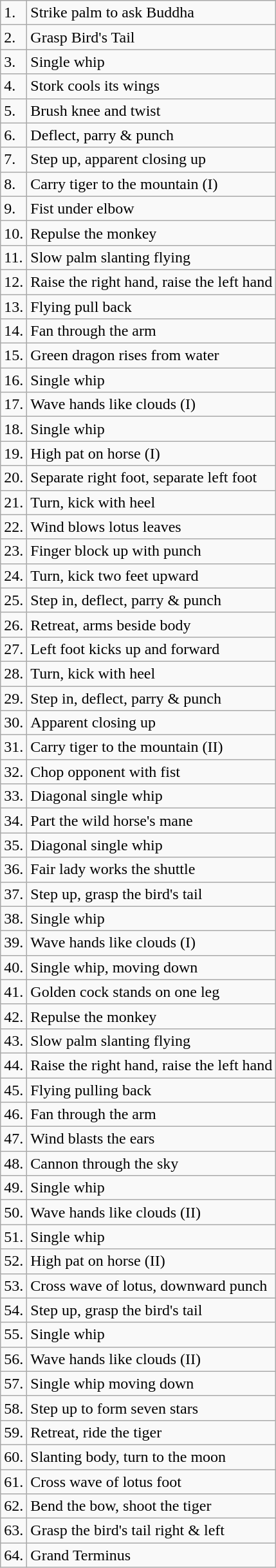<table class="wikitable">
<tr>
<td>1.</td>
<td>Strike palm to ask Buddha</td>
</tr>
<tr>
<td>2.</td>
<td>Grasp Bird's Tail</td>
</tr>
<tr>
<td>3.</td>
<td>Single whip</td>
</tr>
<tr>
<td>4.</td>
<td>Stork cools its wings</td>
</tr>
<tr>
<td>5.</td>
<td>Brush knee and twist</td>
</tr>
<tr>
<td>6.</td>
<td>Deflect, parry & punch</td>
</tr>
<tr>
<td>7.</td>
<td>Step up, apparent closing up</td>
</tr>
<tr>
<td>8.</td>
<td>Carry tiger to the mountain (I)</td>
</tr>
<tr>
<td>9.</td>
<td>Fist under elbow</td>
</tr>
<tr>
<td>10.</td>
<td>Repulse the monkey</td>
</tr>
<tr>
<td>11.</td>
<td>Slow palm slanting flying</td>
</tr>
<tr>
<td>12.</td>
<td>Raise the right hand, raise the left hand</td>
</tr>
<tr>
<td>13.</td>
<td>Flying pull back</td>
</tr>
<tr>
<td>14.</td>
<td>Fan through the arm</td>
</tr>
<tr>
<td>15.</td>
<td>Green dragon rises from water</td>
</tr>
<tr>
<td>16.</td>
<td>Single whip</td>
</tr>
<tr>
<td>17.</td>
<td>Wave hands like clouds (I)</td>
</tr>
<tr>
<td>18.</td>
<td>Single whip</td>
</tr>
<tr>
<td>19.</td>
<td>High pat on horse (I)</td>
</tr>
<tr>
<td>20.</td>
<td>Separate right foot, separate left foot</td>
</tr>
<tr>
<td>21.</td>
<td>Turn, kick with heel</td>
</tr>
<tr>
<td>22.</td>
<td>Wind blows lotus leaves</td>
</tr>
<tr>
<td>23.</td>
<td>Finger block up with punch</td>
</tr>
<tr>
<td>24.</td>
<td>Turn, kick two feet upward</td>
</tr>
<tr>
<td>25.</td>
<td>Step in, deflect, parry & punch</td>
</tr>
<tr>
<td>26.</td>
<td>Retreat, arms beside body</td>
</tr>
<tr>
<td>27.</td>
<td>Left foot kicks up and forward</td>
</tr>
<tr>
<td>28.</td>
<td>Turn, kick with heel</td>
</tr>
<tr>
<td>29.</td>
<td>Step in, deflect, parry & punch</td>
</tr>
<tr>
<td>30.</td>
<td>Apparent closing up</td>
</tr>
<tr>
<td>31.</td>
<td>Carry tiger to the mountain (II)</td>
</tr>
<tr>
<td>32.</td>
<td>Chop opponent with fist</td>
</tr>
<tr>
<td>33.</td>
<td>Diagonal single whip</td>
</tr>
<tr>
<td>34.</td>
<td>Part the wild horse's mane</td>
</tr>
<tr>
<td>35.</td>
<td>Diagonal single whip</td>
</tr>
<tr>
<td>36.</td>
<td>Fair lady works the shuttle</td>
</tr>
<tr>
<td>37.</td>
<td>Step up, grasp the bird's tail</td>
</tr>
<tr>
<td>38.</td>
<td>Single whip</td>
</tr>
<tr>
<td>39.</td>
<td>Wave hands like clouds (I)</td>
</tr>
<tr>
<td>40.</td>
<td>Single whip, moving down</td>
</tr>
<tr>
<td>41.</td>
<td>Golden cock stands on one leg</td>
</tr>
<tr>
<td>42.</td>
<td>Repulse the monkey</td>
</tr>
<tr>
<td>43.</td>
<td>Slow palm slanting flying</td>
</tr>
<tr>
<td>44.</td>
<td>Raise the right hand, raise the left hand</td>
</tr>
<tr>
<td>45.</td>
<td>Flying pulling back</td>
</tr>
<tr>
<td>46.</td>
<td>Fan through the arm</td>
</tr>
<tr>
<td>47.</td>
<td>Wind blasts the ears</td>
</tr>
<tr>
<td>48.</td>
<td>Cannon through the sky</td>
</tr>
<tr>
<td>49.</td>
<td>Single whip</td>
</tr>
<tr>
<td>50.</td>
<td>Wave hands like clouds (II)</td>
</tr>
<tr>
<td>51.</td>
<td>Single whip</td>
</tr>
<tr>
<td>52.</td>
<td>High pat on horse (II)</td>
</tr>
<tr>
<td>53.</td>
<td>Cross wave of lotus, downward punch</td>
</tr>
<tr>
<td>54.</td>
<td>Step up, grasp the bird's tail</td>
</tr>
<tr>
<td>55.</td>
<td>Single whip</td>
</tr>
<tr>
<td>56.</td>
<td>Wave hands like clouds (II)</td>
</tr>
<tr>
<td>57.</td>
<td>Single whip moving down</td>
</tr>
<tr>
<td>58.</td>
<td>Step up to form seven stars</td>
</tr>
<tr>
<td>59.</td>
<td>Retreat, ride the tiger</td>
</tr>
<tr>
<td>60.</td>
<td>Slanting body, turn to the moon</td>
</tr>
<tr>
<td>61.</td>
<td>Cross wave of lotus foot</td>
</tr>
<tr>
<td>62.</td>
<td>Bend the bow, shoot the tiger</td>
</tr>
<tr>
<td>63.</td>
<td>Grasp the bird's tail right & left</td>
</tr>
<tr>
<td>64.</td>
<td>Grand Terminus</td>
</tr>
</table>
